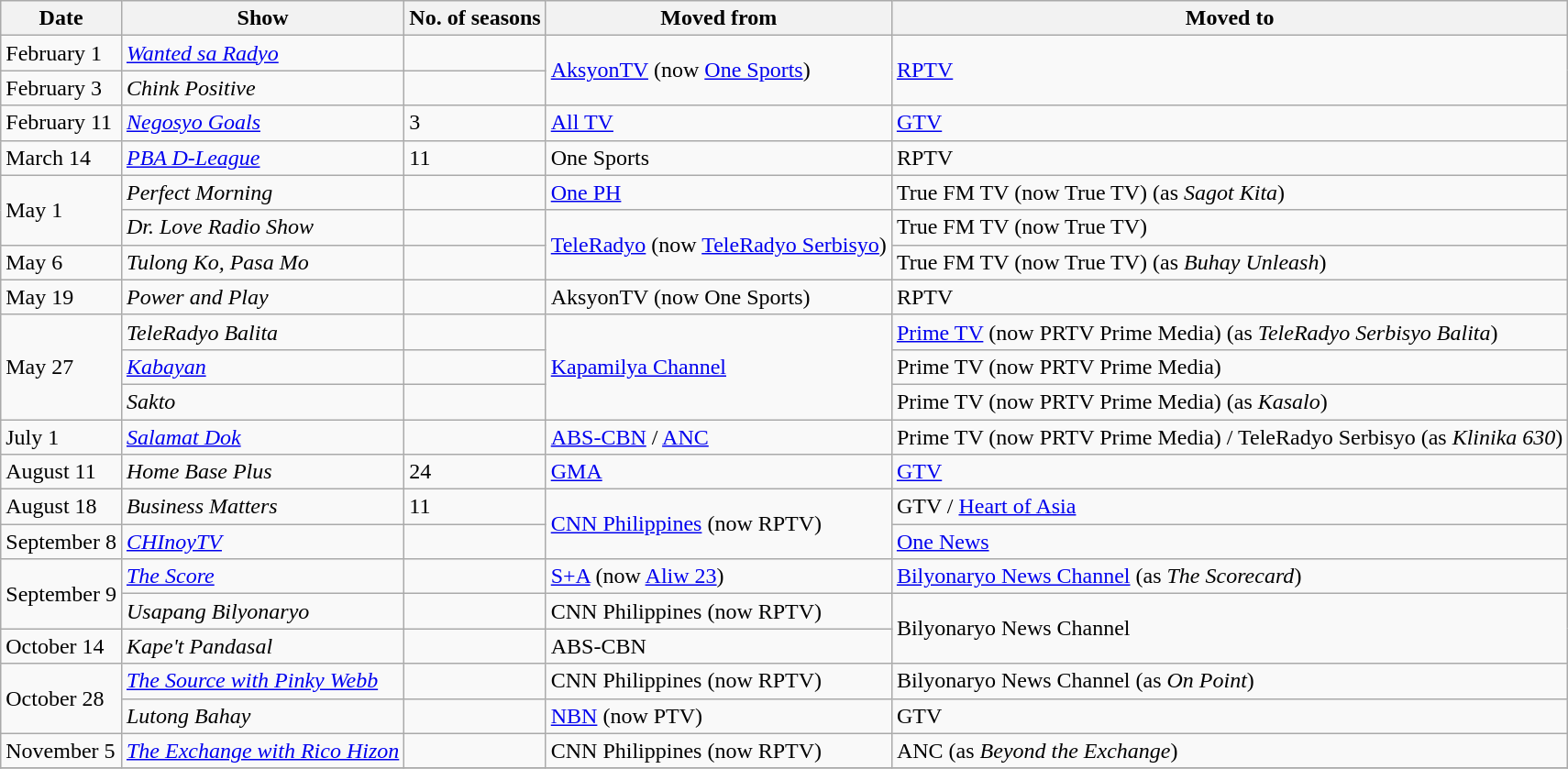<table class="wikitable">
<tr>
<th>Date</th>
<th>Show</th>
<th>No. of seasons</th>
<th>Moved from</th>
<th>Moved to</th>
</tr>
<tr>
<td>February 1</td>
<td><em><a href='#'>Wanted sa Radyo</a></em></td>
<td></td>
<td rowspan="2"><a href='#'>AksyonTV</a> (now <a href='#'>One Sports</a>)</td>
<td rowspan="2"><a href='#'>RPTV</a></td>
</tr>
<tr>
<td>February 3</td>
<td><em>Chink Positive</em></td>
<td></td>
</tr>
<tr>
<td>February 11</td>
<td><em><a href='#'>Negosyo Goals</a></em></td>
<td>3</td>
<td><a href='#'>All TV</a></td>
<td><a href='#'>GTV</a></td>
</tr>
<tr>
<td>March 14</td>
<td><em><a href='#'>PBA D-League</a></em></td>
<td>11</td>
<td>One Sports</td>
<td>RPTV</td>
</tr>
<tr>
<td rowspan="2">May 1</td>
<td><em>Perfect Morning</em></td>
<td></td>
<td><a href='#'>One PH</a></td>
<td>True FM TV (now True TV) (as <em>Sagot Kita</em>)</td>
</tr>
<tr>
<td><em>Dr. Love Radio Show</em></td>
<td></td>
<td rowspan="2"><a href='#'>TeleRadyo</a> (now <a href='#'>TeleRadyo Serbisyo</a>)</td>
<td>True FM TV (now True TV)</td>
</tr>
<tr>
<td>May 6</td>
<td><em>Tulong Ko, Pasa Mo</em></td>
<td></td>
<td>True FM TV (now True TV) (as <em>Buhay Unleash</em>)</td>
</tr>
<tr>
<td>May 19</td>
<td><em>Power and Play</em></td>
<td></td>
<td>AksyonTV (now One Sports)</td>
<td>RPTV</td>
</tr>
<tr>
<td rowspan="3">May 27</td>
<td><em>TeleRadyo Balita</em></td>
<td></td>
<td rowspan="3"><a href='#'>Kapamilya Channel</a></td>
<td><a href='#'>Prime TV</a> (now PRTV Prime Media) (as <em>TeleRadyo Serbisyo Balita</em>)</td>
</tr>
<tr>
<td><em><a href='#'>Kabayan</a></em></td>
<td></td>
<td>Prime TV (now PRTV Prime Media)</td>
</tr>
<tr>
<td><em>Sakto</em></td>
<td></td>
<td>Prime TV (now PRTV Prime Media) (as <em>Kasalo</em>)</td>
</tr>
<tr>
<td>July 1</td>
<td><em><a href='#'>Salamat Dok</a></em></td>
<td></td>
<td><a href='#'>ABS-CBN</a> / <a href='#'>ANC</a></td>
<td>Prime TV (now PRTV Prime Media) / TeleRadyo Serbisyo (as <em>Klinika 630</em>)</td>
</tr>
<tr>
<td>August 11</td>
<td><em>Home Base Plus</em></td>
<td>24</td>
<td><a href='#'>GMA</a></td>
<td><a href='#'>GTV</a></td>
</tr>
<tr>
<td>August 18</td>
<td><em>Business Matters</em></td>
<td>11</td>
<td rowspan="2"><a href='#'>CNN Philippines</a> (now RPTV)</td>
<td>GTV / <a href='#'>Heart of Asia</a></td>
</tr>
<tr>
<td>September 8</td>
<td><em><a href='#'>CHInoyTV</a></em></td>
<td></td>
<td><a href='#'>One News</a></td>
</tr>
<tr>
<td rowspan="2">September 9</td>
<td><em><a href='#'>The Score</a></em></td>
<td></td>
<td><a href='#'>S+A</a> (now <a href='#'>Aliw 23</a>)</td>
<td><a href='#'>Bilyonaryo News Channel</a> (as <em>The Scorecard</em>)</td>
</tr>
<tr>
<td><em>Usapang Bilyonaryo</em></td>
<td></td>
<td>CNN Philippines (now RPTV)</td>
<td rowspan="2">Bilyonaryo News Channel</td>
</tr>
<tr>
<td>October 14</td>
<td><em>Kape't Pandasal</em></td>
<td></td>
<td>ABS-CBN</td>
</tr>
<tr>
<td rowspan="2">October 28</td>
<td><em><a href='#'>The Source with Pinky Webb</a></em></td>
<td></td>
<td>CNN Philippines (now RPTV)</td>
<td>Bilyonaryo News Channel (as <em>On Point</em>)</td>
</tr>
<tr>
<td><em>Lutong Bahay</em></td>
<td></td>
<td><a href='#'>NBN</a> (now PTV)</td>
<td>GTV</td>
</tr>
<tr>
<td>November 5</td>
<td><em><a href='#'>The Exchange with Rico Hizon</a></em></td>
<td></td>
<td>CNN Philippines (now RPTV)</td>
<td>ANC (as <em>Beyond the Exchange</em>)</td>
</tr>
<tr>
</tr>
</table>
